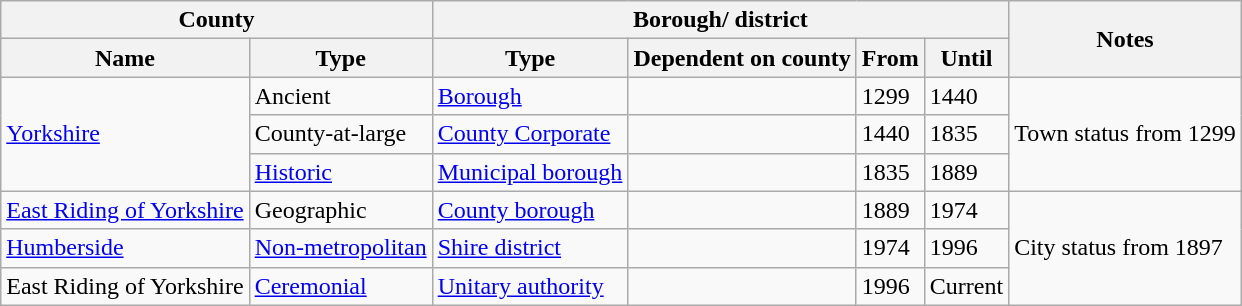<table class="wikitable">
<tr>
<th colspan=2>County</th>
<th colspan=4>Borough/ district</th>
<th rowspan=2>Notes</th>
</tr>
<tr>
<th>Name</th>
<th>Type</th>
<th>Type</th>
<th>Dependent on county</th>
<th>From</th>
<th>Until</th>
</tr>
<tr>
<td rowspan=3><a href='#'>Yorkshire</a></td>
<td>Ancient</td>
<td><a href='#'>Borough</a></td>
<td></td>
<td>1299</td>
<td>1440</td>
<td rowspan=3>Town status from 1299</td>
</tr>
<tr>
<td>County-at-large</td>
<td><a href='#'>County Corporate</a></td>
<td></td>
<td>1440</td>
<td>1835</td>
</tr>
<tr>
<td><a href='#'>Historic</a></td>
<td><a href='#'>Municipal borough</a></td>
<td></td>
<td>1835</td>
<td>1889</td>
</tr>
<tr>
<td><a href='#'>East Riding of Yorkshire</a></td>
<td>Geographic</td>
<td><a href='#'>County borough</a></td>
<td></td>
<td>1889</td>
<td>1974</td>
<td rowspan=3>City status from 1897</td>
</tr>
<tr>
<td><a href='#'>Humberside</a></td>
<td><a href='#'>Non-metropolitan</a></td>
<td><a href='#'>Shire district</a></td>
<td></td>
<td>1974</td>
<td>1996</td>
</tr>
<tr>
<td>East Riding of Yorkshire</td>
<td><a href='#'>Ceremonial</a></td>
<td><a href='#'>Unitary authority</a></td>
<td></td>
<td>1996</td>
<td>Current</td>
</tr>
</table>
